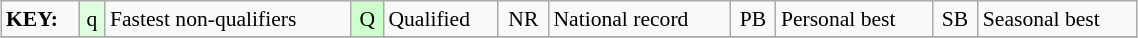<table class="wikitable" style="margin:0.5em auto; font-size:90%;position:relative;" width=60%>
<tr>
<td><strong>KEY:</strong></td>
<td bgcolor=ddffdd align=center>q</td>
<td>Fastest non-qualifiers</td>
<td bgcolor=ccffcc align=center>Q</td>
<td>Qualified</td>
<td align=center>NR</td>
<td>National record</td>
<td align=center>PB</td>
<td>Personal best</td>
<td align=center>SB</td>
<td>Seasonal best</td>
</tr>
<tr>
</tr>
</table>
